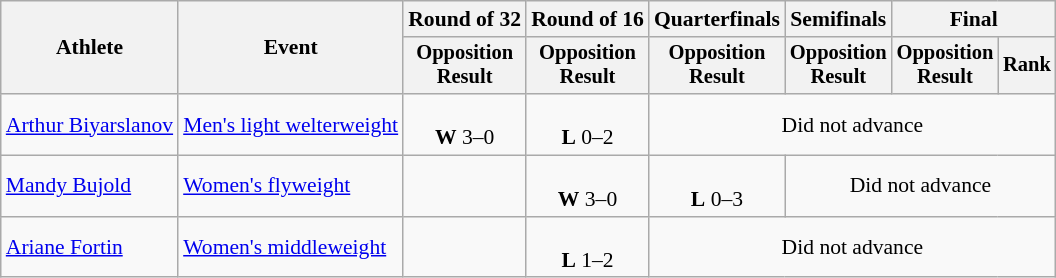<table class="wikitable" style="font-size:90%">
<tr>
<th rowspan="2">Athlete</th>
<th rowspan="2">Event</th>
<th>Round of 32</th>
<th>Round of 16</th>
<th>Quarterfinals</th>
<th>Semifinals</th>
<th colspan=2>Final</th>
</tr>
<tr style="font-size:95%">
<th>Opposition<br>Result</th>
<th>Opposition<br>Result</th>
<th>Opposition<br>Result</th>
<th>Opposition<br>Result</th>
<th>Opposition<br>Result</th>
<th>Rank</th>
</tr>
<tr align=center>
<td align=left><a href='#'>Arthur Biyarslanov</a></td>
<td align=left><a href='#'>Men's light welterweight</a></td>
<td><br><strong>W</strong> 3–0</td>
<td><br><strong>L</strong> 0–2</td>
<td colspan="4">Did not advance</td>
</tr>
<tr align=center>
<td align=left><a href='#'>Mandy Bujold</a></td>
<td align=left><a href='#'>Women's flyweight</a></td>
<td></td>
<td><br><strong>W</strong> 3–0</td>
<td><br><strong>L</strong> 0–3</td>
<td colspan="3">Did not advance</td>
</tr>
<tr align=center>
<td align=left><a href='#'>Ariane Fortin</a></td>
<td align=left><a href='#'>Women's middleweight</a></td>
<td></td>
<td><br><strong>L</strong> 1–2</td>
<td colspan="4">Did not advance</td>
</tr>
</table>
